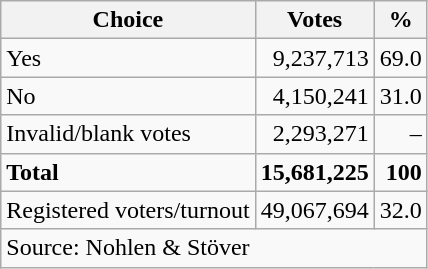<table class=wikitable style=text-align:right>
<tr>
<th>Choice</th>
<th>Votes</th>
<th>%</th>
</tr>
<tr>
<td align=left>Yes</td>
<td>9,237,713</td>
<td>69.0</td>
</tr>
<tr>
<td align=left>No</td>
<td>4,150,241</td>
<td>31.0</td>
</tr>
<tr>
<td align=left>Invalid/blank votes</td>
<td>2,293,271</td>
<td>–</td>
</tr>
<tr>
<td align=left><strong>Total</strong></td>
<td><strong>15,681,225</strong></td>
<td><strong>100</strong></td>
</tr>
<tr>
<td align=left>Registered voters/turnout</td>
<td>49,067,694</td>
<td>32.0</td>
</tr>
<tr>
<td align=left colspan=3>Source: Nohlen & Stöver</td>
</tr>
</table>
